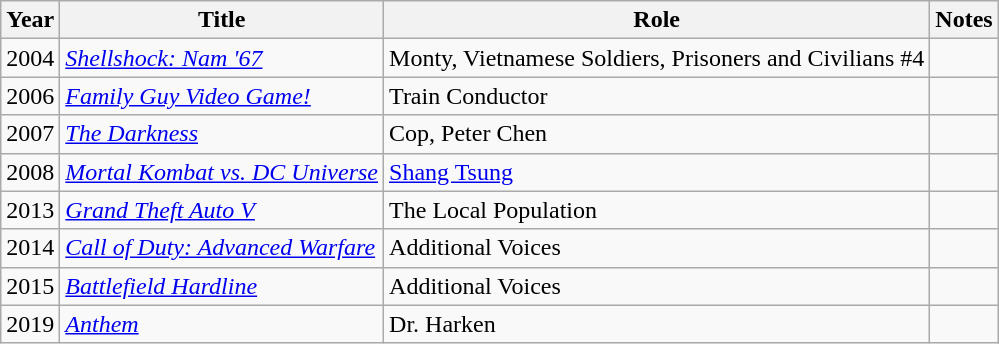<table class="wikitable sortable">
<tr>
<th>Year</th>
<th>Title</th>
<th>Role</th>
<th>Notes</th>
</tr>
<tr>
<td>2004</td>
<td><em><a href='#'>Shellshock: Nam '67</a></em></td>
<td>Monty, Vietnamese Soldiers, Prisoners and Civilians #4</td>
<td></td>
</tr>
<tr>
<td>2006</td>
<td><em><a href='#'>Family Guy Video Game!</a></em></td>
<td>Train Conductor</td>
<td></td>
</tr>
<tr>
<td>2007</td>
<td><em><a href='#'>The Darkness</a></em></td>
<td>Cop, Peter Chen</td>
<td></td>
</tr>
<tr>
<td>2008</td>
<td><em><a href='#'>Mortal Kombat vs. DC Universe</a></em></td>
<td><a href='#'>Shang Tsung</a></td>
<td></td>
</tr>
<tr>
<td>2013</td>
<td><em><a href='#'>Grand Theft Auto V</a></em></td>
<td>The Local Population</td>
<td></td>
</tr>
<tr>
<td>2014</td>
<td><em><a href='#'>Call of Duty: Advanced Warfare</a></em></td>
<td>Additional Voices</td>
<td></td>
</tr>
<tr>
<td>2015</td>
<td><em><a href='#'>Battlefield Hardline</a></em></td>
<td>Additional Voices</td>
<td></td>
</tr>
<tr>
<td>2019</td>
<td><em><a href='#'>Anthem</a></em></td>
<td>Dr. Harken</td>
<td></td>
</tr>
</table>
